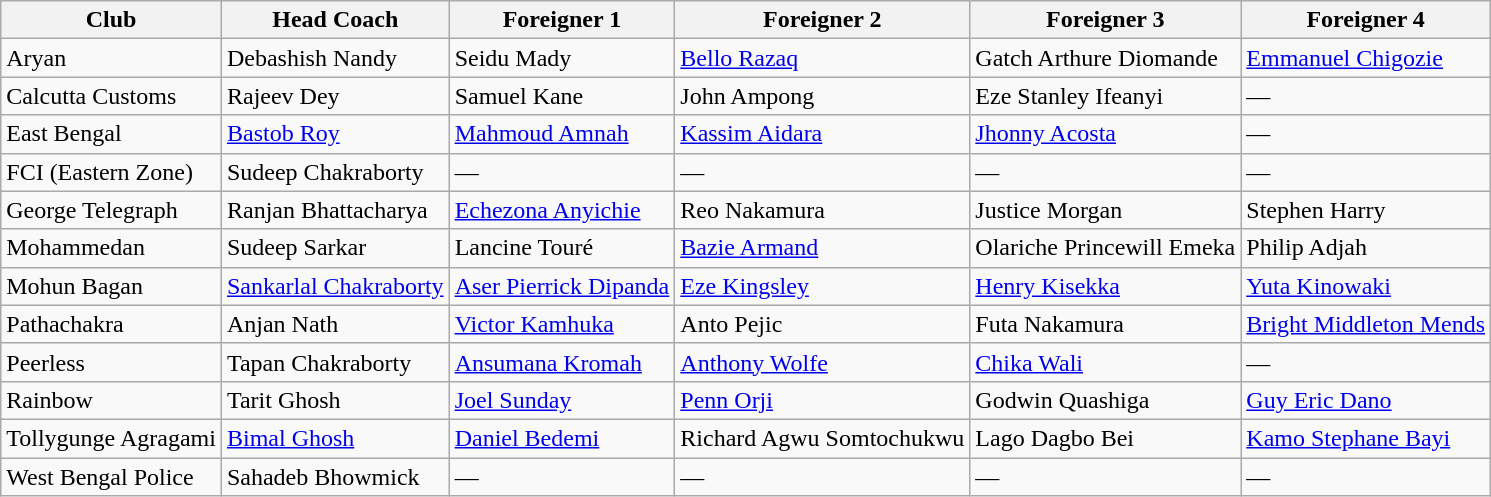<table class="wikitable sortable" style="text-align:left;">
<tr>
<th>Club</th>
<th>Head Coach</th>
<th>Foreigner 1</th>
<th>Foreigner 2</th>
<th>Foreigner 3</th>
<th>Foreigner 4</th>
</tr>
<tr>
<td>Aryan</td>
<td> Debashish Nandy</td>
<td> Seidu Mady</td>
<td> <a href='#'>Bello Razaq</a></td>
<td> Gatch Arthure Diomande</td>
<td> <a href='#'>Emmanuel Chigozie</a></td>
</tr>
<tr>
<td>Calcutta Customs</td>
<td> Rajeev Dey</td>
<td> Samuel Kane</td>
<td> John Ampong</td>
<td> Eze Stanley Ifeanyi</td>
<td>—</td>
</tr>
<tr>
<td>East Bengal</td>
<td> <a href='#'>Bastob Roy</a></td>
<td> <a href='#'>Mahmoud Amnah</a></td>
<td> <a href='#'>Kassim Aidara</a></td>
<td> <a href='#'>Jhonny Acosta</a></td>
<td>—</td>
</tr>
<tr>
<td>FCI (Eastern Zone)</td>
<td> Sudeep Chakraborty</td>
<td>—</td>
<td>—</td>
<td>—</td>
<td>—</td>
</tr>
<tr>
<td>George Telegraph</td>
<td> Ranjan Bhattacharya</td>
<td> <a href='#'>Echezona Anyichie</a></td>
<td> Reo Nakamura</td>
<td> Justice Morgan</td>
<td> Stephen Harry</td>
</tr>
<tr>
<td>Mohammedan</td>
<td> Sudeep Sarkar</td>
<td> Lancine Touré</td>
<td> <a href='#'>Bazie Armand</a></td>
<td> Olariche Princewill Emeka</td>
<td> Philip Adjah</td>
</tr>
<tr>
<td>Mohun Bagan</td>
<td> <a href='#'>Sankarlal Chakraborty</a></td>
<td> <a href='#'>Aser Pierrick Dipanda</a></td>
<td> <a href='#'>Eze Kingsley</a></td>
<td> <a href='#'>Henry Kisekka</a></td>
<td> <a href='#'>Yuta Kinowaki</a></td>
</tr>
<tr>
<td>Pathachakra</td>
<td> Anjan Nath</td>
<td> <a href='#'>Victor Kamhuka</a></td>
<td> Anto Pejic</td>
<td> Futa Nakamura</td>
<td> <a href='#'>Bright Middleton Mends</a></td>
</tr>
<tr>
<td>Peerless</td>
<td> Tapan Chakraborty</td>
<td> <a href='#'>Ansumana Kromah</a></td>
<td>  <a href='#'>Anthony Wolfe</a></td>
<td> <a href='#'>Chika Wali</a></td>
<td>—</td>
</tr>
<tr>
<td>Rainbow</td>
<td> Tarit Ghosh</td>
<td> <a href='#'>Joel Sunday</a></td>
<td> <a href='#'>Penn Orji</a></td>
<td> Godwin Quashiga</td>
<td> <a href='#'>Guy Eric Dano</a></td>
</tr>
<tr>
<td>Tollygunge Agragami</td>
<td> <a href='#'>Bimal Ghosh</a></td>
<td> <a href='#'>Daniel Bedemi</a></td>
<td> Richard Agwu Somtochukwu</td>
<td> Lago Dagbo Bei</td>
<td> <a href='#'>Kamo Stephane Bayi</a></td>
</tr>
<tr>
<td>West Bengal Police</td>
<td> Sahadeb Bhowmick</td>
<td>—</td>
<td>—</td>
<td>—</td>
<td>—</td>
</tr>
</table>
